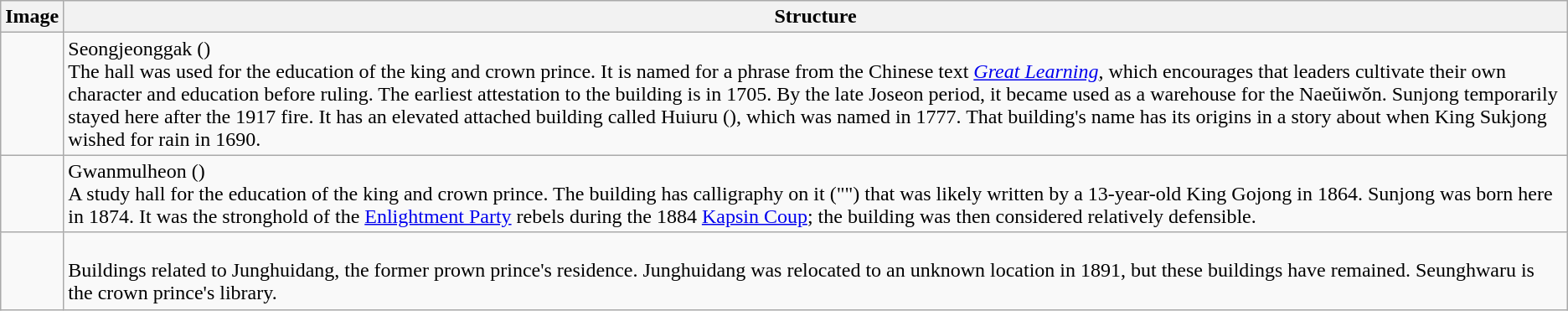<table class="wikitable">
<tr>
<th>Image</th>
<th>Structure</th>
</tr>
<tr>
<td></td>
<td>Seongjeonggak ()<br>The hall was used for the education of the king and crown prince. It is named for a phrase from the Chinese text <em><a href='#'>Great Learning</a></em>, which encourages that leaders cultivate their own character and education before ruling. The earliest attestation to the building is in 1705. By the late Joseon period, it became used as a warehouse for the Naeŭiwŏn. Sunjong temporarily stayed here after the 1917 fire. It has an elevated attached building called Huiuru (), which was named in 1777. That building's name has its origins in a story about when King Sukjong wished for rain in 1690.</td>
</tr>
<tr>
<td></td>
<td>Gwanmulheon ()<br>A study hall for the education of the king and crown prince. The building has calligraphy on it ("") that was likely written by a 13-year-old King Gojong in 1864. Sunjong was born here in 1874. It was the stronghold of the <a href='#'>Enlightment Party</a> rebels during the 1884 <a href='#'>Kapsin Coup</a>; the building was then considered relatively defensible.</td>
</tr>
<tr>
<td></td>
<td><br>Buildings related to Junghuidang, the former prown prince's residence. Junghuidang was relocated to an unknown location in 1891, but these buildings have remained. Seunghwaru is the crown prince's library.</td>
</tr>
</table>
